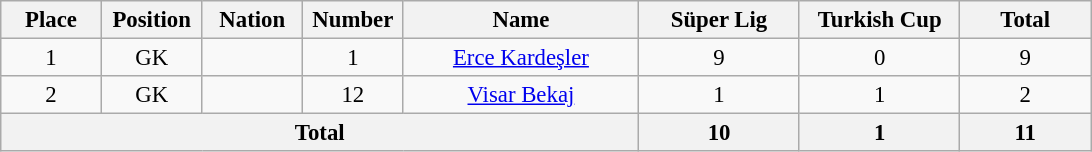<table class="wikitable" style="font-size: 95%; text-align: center;">
<tr>
<th width=60>Place</th>
<th width=60>Position</th>
<th width=60>Nation</th>
<th width=60>Number</th>
<th width=150>Name</th>
<th width=100>Süper Lig</th>
<th width=100>Turkish Cup</th>
<th width=80><strong>Total</strong></th>
</tr>
<tr>
<td>1</td>
<td>GK</td>
<td></td>
<td>1</td>
<td><a href='#'>Erce Kardeşler</a></td>
<td>9</td>
<td>0</td>
<td>9</td>
</tr>
<tr>
<td>2</td>
<td>GK</td>
<td></td>
<td>12</td>
<td><a href='#'>Visar Bekaj</a></td>
<td>1</td>
<td>1</td>
<td>2</td>
</tr>
<tr>
<th colspan="5"><strong>Total</strong></th>
<th>10</th>
<th>1</th>
<th><strong>11</strong></th>
</tr>
</table>
